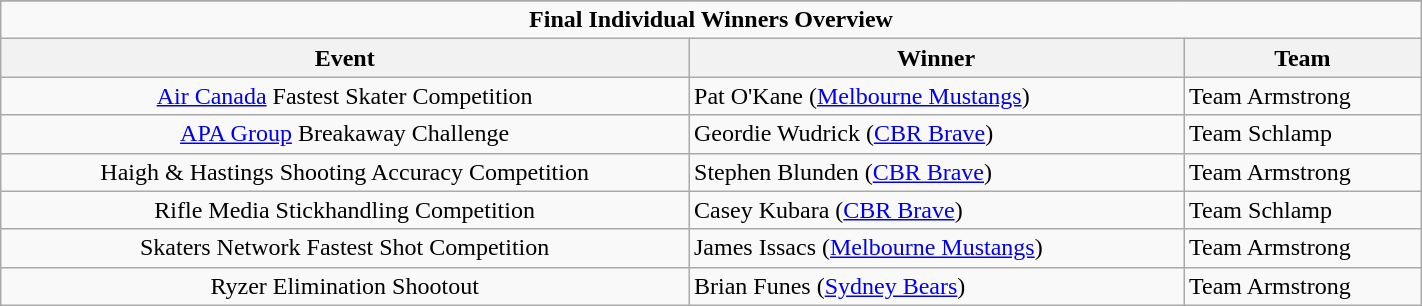<table width="75%" class="wikitable">
<tr>
</tr>
<tr align="center">
<td colspan="3"><strong>Final Individual Winners Overview</strong></td>
</tr>
<tr>
<th>Event</th>
<th>Winner</th>
<th>Team</th>
</tr>
<tr>
<td align=center><a href='#'>Air Canada</a> Fastest Skater Competition</td>
<td>Pat O'Kane (<a href='#'>Melbourne Mustangs</a>)</td>
<td>Team Armstrong</td>
</tr>
<tr>
<td align=center><a href='#'>APA Group</a> Breakaway Challenge</td>
<td>Geordie Wudrick (<a href='#'>CBR Brave</a>)</td>
<td>Team Schlamp</td>
</tr>
<tr>
<td align=center>Haigh & Hastings Shooting Accuracy Competition</td>
<td>Stephen Blunden (<a href='#'>CBR Brave</a>)</td>
<td>Team Armstrong</td>
</tr>
<tr>
<td align=center>Rifle Media Stickhandling Competition</td>
<td>Casey Kubara (<a href='#'>CBR Brave</a>)</td>
<td>Team Schlamp</td>
</tr>
<tr>
<td align=center>Skaters Network Fastest Shot Competition</td>
<td>James Issacs (<a href='#'>Melbourne Mustangs</a>)</td>
<td>Team Armstrong</td>
</tr>
<tr>
<td align=center>Ryzer Elimination Shootout</td>
<td>Brian Funes (<a href='#'>Sydney Bears</a>)</td>
<td>Team Armstrong</td>
</tr>
</table>
